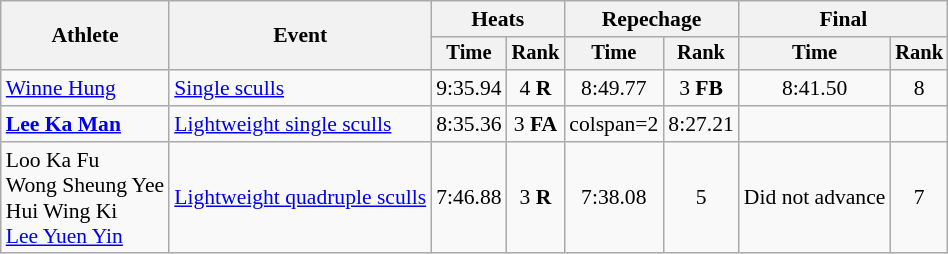<table class=wikitable style=font-size:90%;text-align:center>
<tr>
<th rowspan=2>Athlete</th>
<th rowspan=2>Event</th>
<th colspan=2>Heats</th>
<th colspan=2>Repechage</th>
<th colspan=2>Final</th>
</tr>
<tr style="font-size:95%">
<th>Time</th>
<th>Rank</th>
<th>Time</th>
<th>Rank</th>
<th>Time</th>
<th>Rank</th>
</tr>
<tr>
<td align=left><a href='#'>Winne Hung</a></td>
<td align=left><a href='#'>Single sculls</a></td>
<td>9:35.94</td>
<td>4 <strong>R</strong></td>
<td>8:49.77</td>
<td>3 <strong>FB</strong></td>
<td>8:41.50</td>
<td>8</td>
</tr>
<tr>
<td align=left><strong><a href='#'>Lee Ka Man</a></strong></td>
<td align=left><a href='#'>Lightweight single sculls</a></td>
<td>8:35.36</td>
<td>3 <strong>FA</strong></td>
<td>colspan=2 </td>
<td>8:27.21</td>
<td></td>
</tr>
<tr>
<td align=left>Loo Ka Fu<br>Wong Sheung Yee<br>Hui Wing Ki<br><a href='#'>Lee Yuen Yin</a></td>
<td align=left><a href='#'>Lightweight quadruple sculls</a></td>
<td>7:46.88</td>
<td>3 <strong>R</strong></td>
<td>7:38.08</td>
<td>5</td>
<td>Did not advance</td>
<td>7</td>
</tr>
</table>
